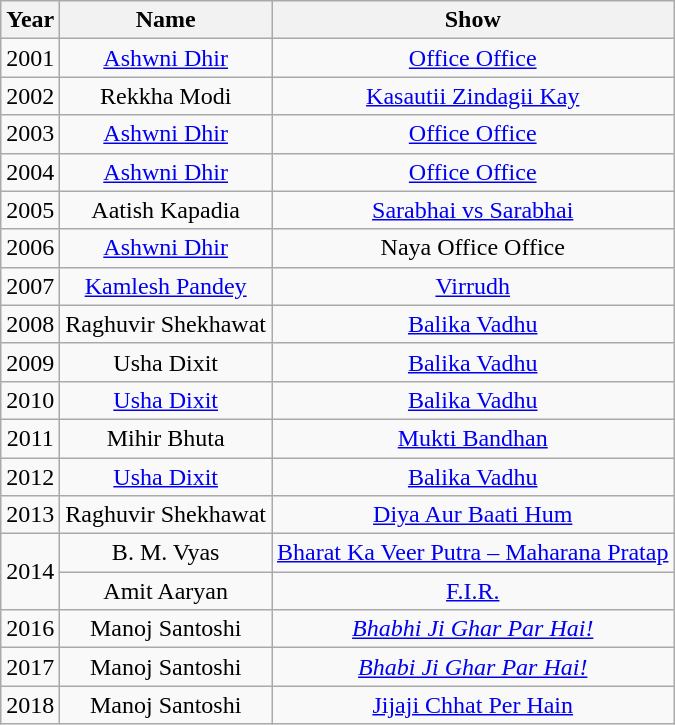<table class="wikitable sortable" style="text-align:center;">
<tr>
<th>Year</th>
<th>Name</th>
<th>Show</th>
</tr>
<tr>
<td>2001</td>
<td><a href='#'>Ashwni Dhir</a></td>
<td><a href='#'>Office Office</a></td>
</tr>
<tr>
<td>2002</td>
<td>Rekkha Modi</td>
<td><a href='#'>Kasautii Zindagii Kay</a></td>
</tr>
<tr>
<td>2003</td>
<td><a href='#'>Ashwni Dhir</a></td>
<td><a href='#'>Office Office</a></td>
</tr>
<tr>
<td>2004</td>
<td><a href='#'>Ashwni Dhir</a></td>
<td><a href='#'>Office Office</a></td>
</tr>
<tr>
<td>2005</td>
<td>Aatish Kapadia</td>
<td><a href='#'>Sarabhai vs Sarabhai</a></td>
</tr>
<tr>
<td>2006</td>
<td><a href='#'>Ashwni Dhir</a></td>
<td>Naya Office Office</td>
</tr>
<tr>
<td>2007</td>
<td><a href='#'>Kamlesh Pandey</a></td>
<td><a href='#'>Virrudh</a></td>
</tr>
<tr>
<td>2008</td>
<td>Raghuvir Shekhawat</td>
<td><a href='#'>Balika Vadhu</a></td>
</tr>
<tr>
<td>2009</td>
<td>Usha Dixit</td>
<td><a href='#'>Balika Vadhu</a></td>
</tr>
<tr>
<td>2010</td>
<td><a href='#'>Usha Dixit</a></td>
<td><a href='#'>Balika Vadhu</a></td>
</tr>
<tr>
<td>2011</td>
<td>Mihir Bhuta</td>
<td><a href='#'>Mukti Bandhan</a></td>
</tr>
<tr>
<td>2012</td>
<td><a href='#'>Usha Dixit</a></td>
<td><a href='#'>Balika Vadhu</a></td>
</tr>
<tr>
<td>2013</td>
<td>Raghuvir Shekhawat</td>
<td><a href='#'>Diya Aur Baati Hum</a></td>
</tr>
<tr>
<td rowspan="2">2014</td>
<td>B. M. Vyas</td>
<td><a href='#'>Bharat Ka Veer Putra – Maharana Pratap</a></td>
</tr>
<tr>
<td>Amit Aaryan</td>
<td><a href='#'>F.I.R.</a></td>
</tr>
<tr>
<td>2016</td>
<td>Manoj Santoshi</td>
<td><em><a href='#'>Bhabhi Ji Ghar Par Hai!</a></em></td>
</tr>
<tr>
<td>2017</td>
<td>Manoj Santoshi</td>
<td><em><a href='#'>Bhabi Ji Ghar Par Hai!</a></em></td>
</tr>
<tr>
<td>2018</td>
<td>Manoj Santoshi</td>
<td><a href='#'>Jijaji Chhat Per Hain</a></td>
</tr>
</table>
